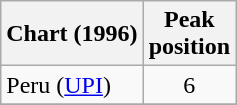<table class="wikitable sortable plainrowheaders">
<tr>
<th scope="col">Chart (1996)</th>
<th scope="col">Peak<br>position</th>
</tr>
<tr>
<td>Peru (<a href='#'>UPI</a>)</td>
<td style="text-align:center;">6</td>
</tr>
<tr>
</tr>
</table>
